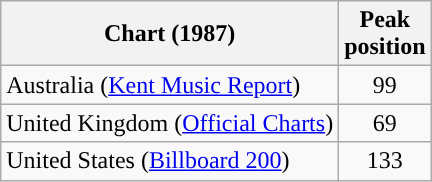<table class="wikitable">
<tr>
<th scope="col">Chart (1987)</th>
<th>Peak<br>position</th>
</tr>
<tr>
<td>Australia (<a href='#'>Kent Music Report</a>)</td>
<td style="text-align:center;">99</td>
</tr>
<tr>
<td>United Kingdom (<a href='#'>Official Charts</a>)</td>
<td style="text-align:center;">69</td>
</tr>
<tr>
<td>United States (<a href='#'>Billboard 200</a>)</td>
<td style="text-align:center;">133</td>
</tr>
</table>
